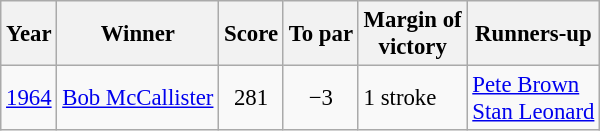<table class=wikitable style="font-size:95%">
<tr>
<th>Year</th>
<th>Winner</th>
<th>Score</th>
<th>To par</th>
<th>Margin of<br>victory</th>
<th>Runners-up</th>
</tr>
<tr>
<td><a href='#'>1964</a></td>
<td> <a href='#'>Bob McCallister</a></td>
<td align=center>281</td>
<td align=center>−3</td>
<td>1 stroke</td>
<td> <a href='#'>Pete Brown</a><br> <a href='#'>Stan Leonard</a></td>
</tr>
</table>
